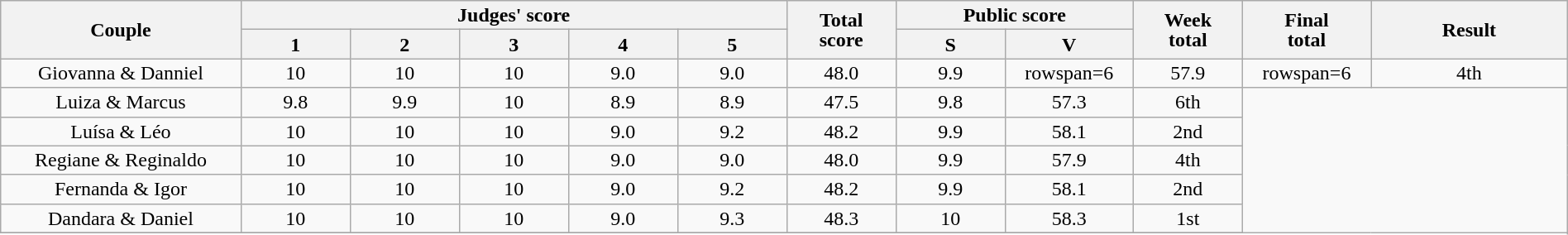<table class="wikitable" style="font-size:100%; line-height:16px; text-align:center" width="100%">
<tr>
<th rowspan=2 width="11.0%">Couple</th>
<th colspan=5 width="25.0%">Judges' score</th>
<th rowspan=2 width="05.0%">Total<br>score</th>
<th colspan=2 width="10.0%">Public score</th>
<th rowspan=2 width="05.0%">Week<br>total</th>
<th rowspan=2 width="05.0%">Final<br>total</th>
<th rowspan=2 width="09.0%">Result</th>
</tr>
<tr>
<th width="05.0%">1</th>
<th width="05.0%">2</th>
<th width="05.0%">3</th>
<th width="05.0%">4</th>
<th width="05.0%">5</th>
<th width="05.0%">S</th>
<th width="05.0%">V</th>
</tr>
<tr>
<td>Giovanna & Danniel</td>
<td>10</td>
<td>10</td>
<td>10</td>
<td>9.0</td>
<td>9.0</td>
<td>48.0</td>
<td>9.9</td>
<td>rowspan=6 </td>
<td>57.9</td>
<td>rowspan=6 </td>
<td>4th</td>
</tr>
<tr>
<td>Luiza & Marcus</td>
<td>9.8</td>
<td>9.9</td>
<td>10</td>
<td>8.9</td>
<td>8.9</td>
<td>47.5</td>
<td>9.8</td>
<td>57.3</td>
<td>6th</td>
</tr>
<tr>
<td>Luísa & Léo</td>
<td>10</td>
<td>10</td>
<td>10</td>
<td>9.0</td>
<td>9.2</td>
<td>48.2</td>
<td>9.9</td>
<td>58.1</td>
<td>2nd</td>
</tr>
<tr>
<td>Regiane & Reginaldo</td>
<td>10</td>
<td>10</td>
<td>10</td>
<td>9.0</td>
<td>9.0</td>
<td>48.0</td>
<td>9.9</td>
<td>57.9</td>
<td>4th</td>
</tr>
<tr>
<td>Fernanda & Igor</td>
<td>10</td>
<td>10</td>
<td>10</td>
<td>9.0</td>
<td>9.2</td>
<td>48.2</td>
<td>9.9</td>
<td>58.1</td>
<td>2nd</td>
</tr>
<tr>
<td>Dandara & Daniel</td>
<td>10</td>
<td>10</td>
<td>10</td>
<td>9.0</td>
<td>9.3</td>
<td>48.3</td>
<td>10</td>
<td>58.3</td>
<td>1st</td>
</tr>
<tr>
</tr>
</table>
